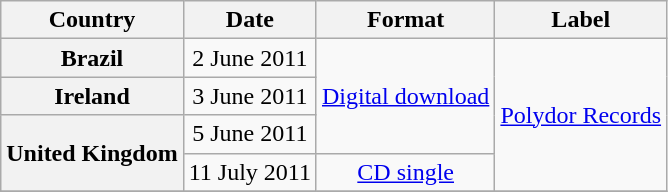<table class="wikitable plainrowheaders" style="text-align:center;">
<tr>
<th scope="col">Country</th>
<th scope="col">Date</th>
<th scope="col">Format</th>
<th scope="col">Label</th>
</tr>
<tr>
<th scope="row">Brazil</th>
<td>2 June 2011</td>
<td rowspan="3"><a href='#'>Digital download</a></td>
<td rowspan="4"><a href='#'>Polydor Records</a></td>
</tr>
<tr>
<th scope="row">Ireland</th>
<td>3 June 2011</td>
</tr>
<tr>
<th scope="row" rowspan="2">United Kingdom</th>
<td>5 June 2011</td>
</tr>
<tr>
<td>11 July 2011</td>
<td rowspan="1"><a href='#'>CD single</a></td>
</tr>
<tr>
</tr>
</table>
